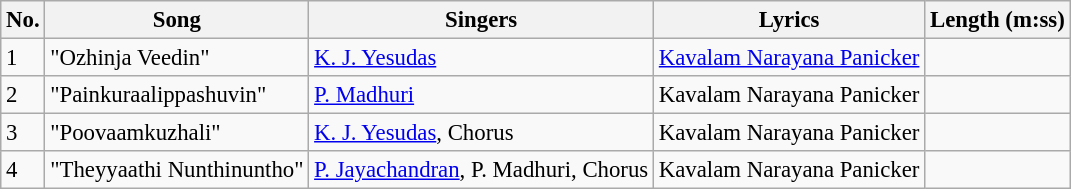<table class="wikitable" style="font-size:95%;">
<tr>
<th>No.</th>
<th>Song</th>
<th>Singers</th>
<th>Lyrics</th>
<th>Length (m:ss)</th>
</tr>
<tr>
<td>1</td>
<td>"Ozhinja Veedin"</td>
<td><a href='#'>K. J. Yesudas</a></td>
<td><a href='#'>Kavalam Narayana Panicker</a></td>
<td></td>
</tr>
<tr>
<td>2</td>
<td>"Painkuraalippashuvin"</td>
<td><a href='#'>P. Madhuri</a></td>
<td>Kavalam Narayana Panicker</td>
<td></td>
</tr>
<tr>
<td>3</td>
<td>"Poovaamkuzhali"</td>
<td><a href='#'>K. J. Yesudas</a>, Chorus</td>
<td>Kavalam Narayana Panicker</td>
<td></td>
</tr>
<tr>
<td>4</td>
<td>"Theyyaathi Nunthinuntho"</td>
<td><a href='#'>P. Jayachandran</a>, P. Madhuri, Chorus</td>
<td>Kavalam Narayana Panicker</td>
<td></td>
</tr>
</table>
